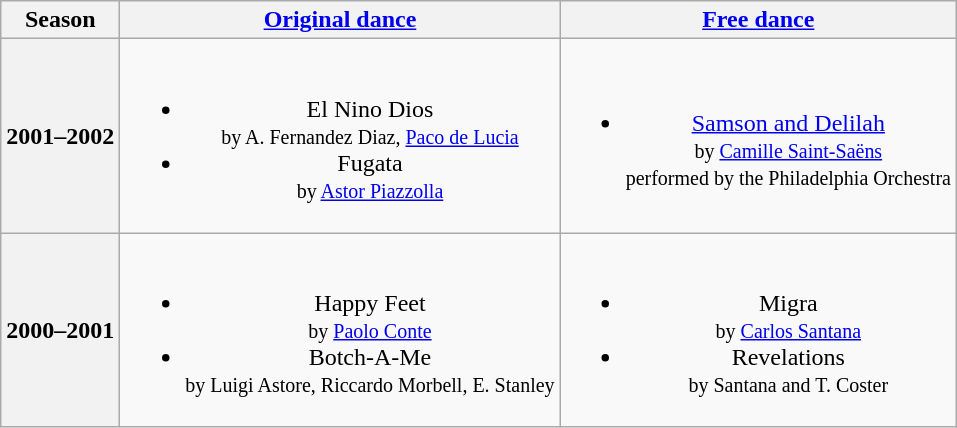<table class=wikitable style=text-align:center>
<tr>
<th>Season</th>
<th><a href='#'>Original dance</a></th>
<th><a href='#'>Free dance</a></th>
</tr>
<tr>
<th>2001–2002 <br> </th>
<td><br><ul><li>El Nino Dios <br><small> by A. Fernandez Diaz, <a href='#'>Paco de Lucia</a> </small></li><li>Fugata <br><small> by <a href='#'>Astor Piazzolla</a> </small></li></ul></td>
<td><br><ul><li><a href='#'>Samson and Delilah</a> <br><small> by <a href='#'>Camille Saint-Saëns</a> <br> performed by the Philadelphia Orchestra </small></li></ul></td>
</tr>
<tr>
<th>2000–2001 <br> </th>
<td><br><ul><li>Happy Feet <br><small> by <a href='#'>Paolo Conte</a> </small></li><li>Botch-A-Me <br><small> by Luigi Astore, Riccardo Morbell, E. Stanley </small></li></ul></td>
<td><br><ul><li>Migra <br><small> by <a href='#'>Carlos Santana</a> </small></li><li>Revelations <br><small> by Santana and T. Coster </small></li></ul></td>
</tr>
</table>
